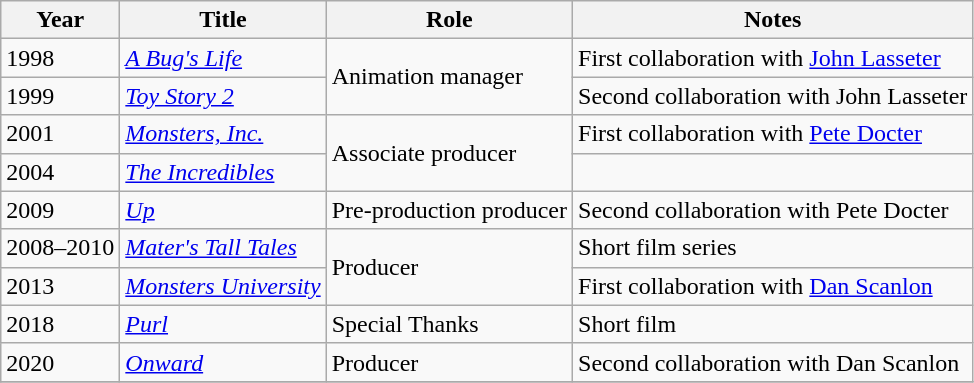<table class="wikitable sortable">
<tr>
<th>Year</th>
<th>Title</th>
<th>Role</th>
<th>Notes</th>
</tr>
<tr>
<td>1998</td>
<td><em><a href='#'>A Bug's Life</a></em></td>
<td rowspan="2">Animation manager</td>
<td>First collaboration with <a href='#'>John Lasseter</a></td>
</tr>
<tr>
<td>1999</td>
<td><em><a href='#'>Toy Story 2</a></em></td>
<td>Second collaboration with John Lasseter</td>
</tr>
<tr>
<td>2001</td>
<td><em><a href='#'>Monsters, Inc.</a></em></td>
<td rowspan="2">Associate producer</td>
<td>First collaboration with <a href='#'>Pete Docter</a></td>
</tr>
<tr>
<td>2004</td>
<td><em><a href='#'>The Incredibles</a></em></td>
<td></td>
</tr>
<tr>
<td>2009</td>
<td><em><a href='#'>Up</a></em></td>
<td>Pre-production producer</td>
<td>Second collaboration with Pete Docter</td>
</tr>
<tr>
<td>2008–2010</td>
<td><em><a href='#'>Mater's Tall Tales</a></em></td>
<td rowspan="2">Producer</td>
<td>Short film series</td>
</tr>
<tr>
<td>2013</td>
<td><em><a href='#'>Monsters University</a></em></td>
<td>First collaboration with <a href='#'>Dan Scanlon</a></td>
</tr>
<tr>
<td>2018</td>
<td><em><a href='#'>Purl</a></em></td>
<td>Special Thanks</td>
<td>Short film</td>
</tr>
<tr>
<td>2020</td>
<td><em><a href='#'>Onward</a></em></td>
<td>Producer</td>
<td>Second collaboration with Dan Scanlon</td>
</tr>
<tr>
</tr>
</table>
